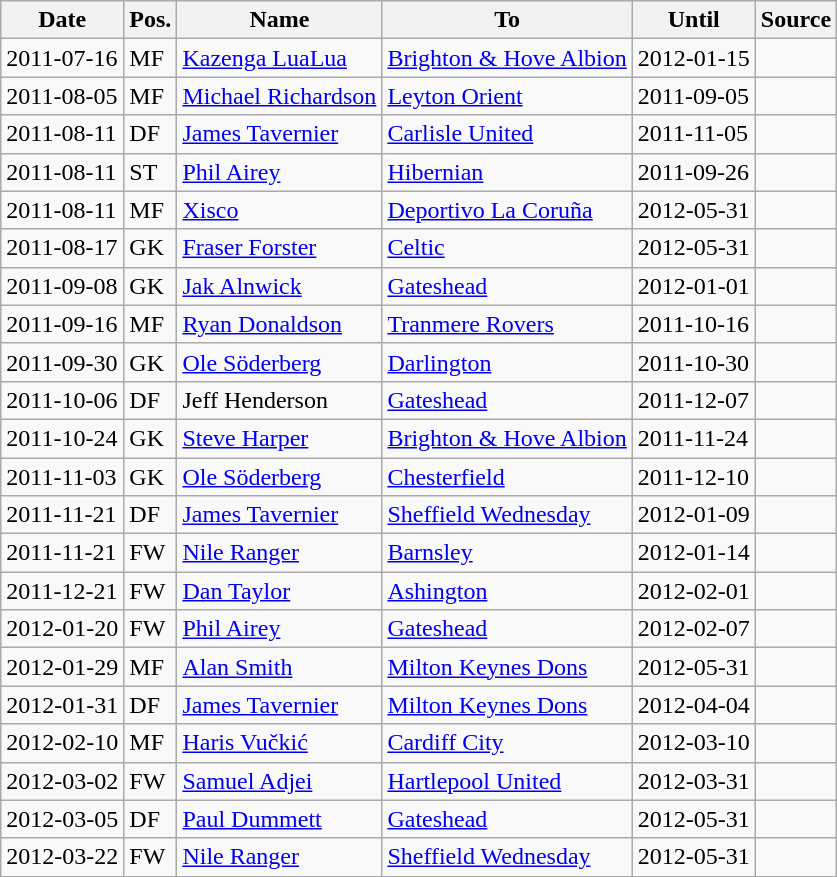<table class="wikitable">
<tr>
<th>Date</th>
<th>Pos.</th>
<th>Name</th>
<th>To</th>
<th>Until</th>
<th>Source</th>
</tr>
<tr>
<td>2011-07-16</td>
<td>MF</td>
<td> <a href='#'>Kazenga LuaLua</a></td>
<td> <a href='#'>Brighton & Hove Albion</a></td>
<td>2012-01-15</td>
<td></td>
</tr>
<tr>
<td>2011-08-05</td>
<td>MF</td>
<td> <a href='#'>Michael Richardson</a></td>
<td> <a href='#'>Leyton Orient</a></td>
<td>2011-09-05</td>
<td></td>
</tr>
<tr>
<td>2011-08-11</td>
<td>DF</td>
<td> <a href='#'>James Tavernier</a></td>
<td> <a href='#'>Carlisle United</a></td>
<td>2011-11-05</td>
<td></td>
</tr>
<tr>
<td>2011-08-11</td>
<td>ST</td>
<td> <a href='#'>Phil Airey</a></td>
<td> <a href='#'>Hibernian</a></td>
<td>2011-09-26</td>
<td></td>
</tr>
<tr>
<td>2011-08-11</td>
<td>MF</td>
<td> <a href='#'>Xisco</a></td>
<td> <a href='#'>Deportivo La Coruña</a></td>
<td>2012-05-31</td>
<td></td>
</tr>
<tr>
<td>2011-08-17</td>
<td>GK</td>
<td> <a href='#'>Fraser Forster</a></td>
<td> <a href='#'>Celtic</a></td>
<td>2012-05-31</td>
<td></td>
</tr>
<tr>
<td>2011-09-08</td>
<td>GK</td>
<td> <a href='#'>Jak Alnwick</a></td>
<td> <a href='#'>Gateshead</a></td>
<td>2012-01-01</td>
<td></td>
</tr>
<tr>
<td>2011-09-16</td>
<td>MF</td>
<td> <a href='#'>Ryan Donaldson</a></td>
<td> <a href='#'>Tranmere Rovers</a></td>
<td>2011-10-16</td>
<td></td>
</tr>
<tr>
<td>2011-09-30</td>
<td>GK</td>
<td> <a href='#'>Ole Söderberg</a></td>
<td> <a href='#'>Darlington</a></td>
<td>2011-10-30</td>
<td></td>
</tr>
<tr>
<td>2011-10-06</td>
<td>DF</td>
<td> Jeff Henderson</td>
<td> <a href='#'>Gateshead</a></td>
<td>2011-12-07</td>
<td></td>
</tr>
<tr>
<td>2011-10-24</td>
<td>GK</td>
<td> <a href='#'>Steve Harper</a></td>
<td> <a href='#'>Brighton & Hove Albion</a></td>
<td>2011-11-24</td>
<td></td>
</tr>
<tr>
<td>2011-11-03</td>
<td>GK</td>
<td> <a href='#'>Ole Söderberg</a></td>
<td> <a href='#'>Chesterfield</a></td>
<td>2011-12-10</td>
<td></td>
</tr>
<tr>
<td>2011-11-21</td>
<td>DF</td>
<td> <a href='#'>James Tavernier</a></td>
<td> <a href='#'>Sheffield Wednesday</a></td>
<td>2012-01-09</td>
<td></td>
</tr>
<tr>
<td>2011-11-21</td>
<td>FW</td>
<td> <a href='#'>Nile Ranger</a></td>
<td> <a href='#'>Barnsley</a></td>
<td>2012-01-14</td>
<td></td>
</tr>
<tr>
<td>2011-12-21</td>
<td>FW</td>
<td> <a href='#'>Dan Taylor</a></td>
<td> <a href='#'>Ashington</a></td>
<td>2012-02-01</td>
<td></td>
</tr>
<tr>
<td>2012-01-20</td>
<td>FW</td>
<td> <a href='#'>Phil Airey</a></td>
<td> <a href='#'>Gateshead</a></td>
<td>2012-02-07</td>
<td></td>
</tr>
<tr>
<td>2012-01-29</td>
<td>MF</td>
<td> <a href='#'>Alan Smith</a></td>
<td> <a href='#'>Milton Keynes Dons</a></td>
<td>2012-05-31</td>
<td></td>
</tr>
<tr>
<td>2012-01-31</td>
<td>DF</td>
<td> <a href='#'>James Tavernier</a></td>
<td> <a href='#'>Milton Keynes Dons</a></td>
<td>2012-04-04</td>
<td></td>
</tr>
<tr>
<td>2012-02-10</td>
<td>MF</td>
<td> <a href='#'>Haris Vučkić</a></td>
<td> <a href='#'>Cardiff City</a></td>
<td>2012-03-10</td>
<td></td>
</tr>
<tr>
<td>2012-03-02</td>
<td>FW</td>
<td> <a href='#'>Samuel Adjei</a></td>
<td> <a href='#'>Hartlepool United</a></td>
<td>2012-03-31</td>
<td></td>
</tr>
<tr>
<td>2012-03-05</td>
<td>DF</td>
<td> <a href='#'>Paul Dummett</a></td>
<td> <a href='#'>Gateshead</a></td>
<td>2012-05-31</td>
<td></td>
</tr>
<tr>
<td>2012-03-22</td>
<td>FW</td>
<td> <a href='#'>Nile Ranger</a></td>
<td> <a href='#'>Sheffield Wednesday</a></td>
<td>2012-05-31</td>
<td></td>
</tr>
</table>
